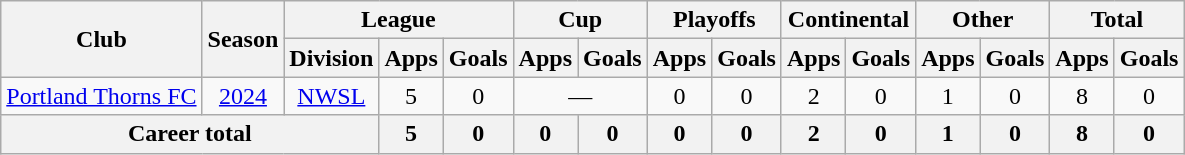<table class="wikitable" style="text-align: center;">
<tr>
<th rowspan="2">Club</th>
<th rowspan="2">Season</th>
<th colspan="3">League</th>
<th colspan="2">Cup</th>
<th colspan="2">Playoffs</th>
<th colspan="2">Continental</th>
<th colspan="2">Other</th>
<th colspan="2">Total</th>
</tr>
<tr>
<th>Division</th>
<th>Apps</th>
<th>Goals</th>
<th>Apps</th>
<th>Goals</th>
<th>Apps</th>
<th>Goals</th>
<th>Apps</th>
<th>Goals</th>
<th>Apps</th>
<th>Goals</th>
<th>Apps</th>
<th>Goals</th>
</tr>
<tr>
<td><a href='#'>Portland Thorns FC</a></td>
<td><a href='#'>2024</a></td>
<td><a href='#'>NWSL</a></td>
<td>5</td>
<td>0</td>
<td colspan="2">—</td>
<td>0</td>
<td>0</td>
<td>2</td>
<td>0</td>
<td>1</td>
<td>0</td>
<td>8</td>
<td>0</td>
</tr>
<tr>
<th colspan="3">Career total</th>
<th>5</th>
<th>0</th>
<th>0</th>
<th>0</th>
<th>0</th>
<th>0</th>
<th>2</th>
<th>0</th>
<th>1</th>
<th>0</th>
<th>8</th>
<th>0</th>
</tr>
</table>
